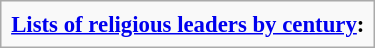<table class="infobox" style="font-size: 95%">
<tr>
<td><strong><a href='#'>Lists of religious leaders by century</a>:</strong><br></td>
</tr>
</table>
